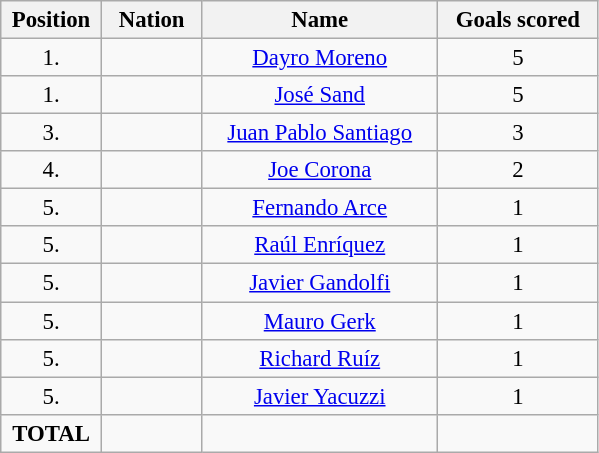<table class="wikitable" style="font-size: 95%; text-align: center;">
<tr>
<th width=60>Position</th>
<th width=60>Nation</th>
<th width=150>Name</th>
<th width=100>Goals scored</th>
</tr>
<tr>
<td>1.</td>
<td></td>
<td><a href='#'>Dayro Moreno</a></td>
<td>5</td>
</tr>
<tr>
<td>1.</td>
<td></td>
<td><a href='#'>José Sand</a></td>
<td>5</td>
</tr>
<tr>
<td>3.</td>
<td></td>
<td><a href='#'>Juan Pablo Santiago</a></td>
<td>3</td>
</tr>
<tr>
<td>4.</td>
<td></td>
<td><a href='#'>Joe Corona</a></td>
<td>2</td>
</tr>
<tr>
<td>5.</td>
<td></td>
<td><a href='#'>Fernando Arce</a></td>
<td>1</td>
</tr>
<tr>
<td>5.</td>
<td></td>
<td><a href='#'>Raúl Enríquez</a></td>
<td>1</td>
</tr>
<tr>
<td>5.</td>
<td></td>
<td><a href='#'>Javier Gandolfi</a></td>
<td>1</td>
</tr>
<tr>
<td>5.</td>
<td></td>
<td><a href='#'>Mauro Gerk</a></td>
<td>1</td>
</tr>
<tr>
<td>5.</td>
<td></td>
<td><a href='#'>Richard Ruíz</a></td>
<td>1</td>
</tr>
<tr>
<td>5.</td>
<td></td>
<td><a href='#'>Javier Yacuzzi</a></td>
<td>1</td>
</tr>
<tr>
<td><strong>TOTAL</strong></td>
<td></td>
<td></td>
<td></td>
</tr>
</table>
